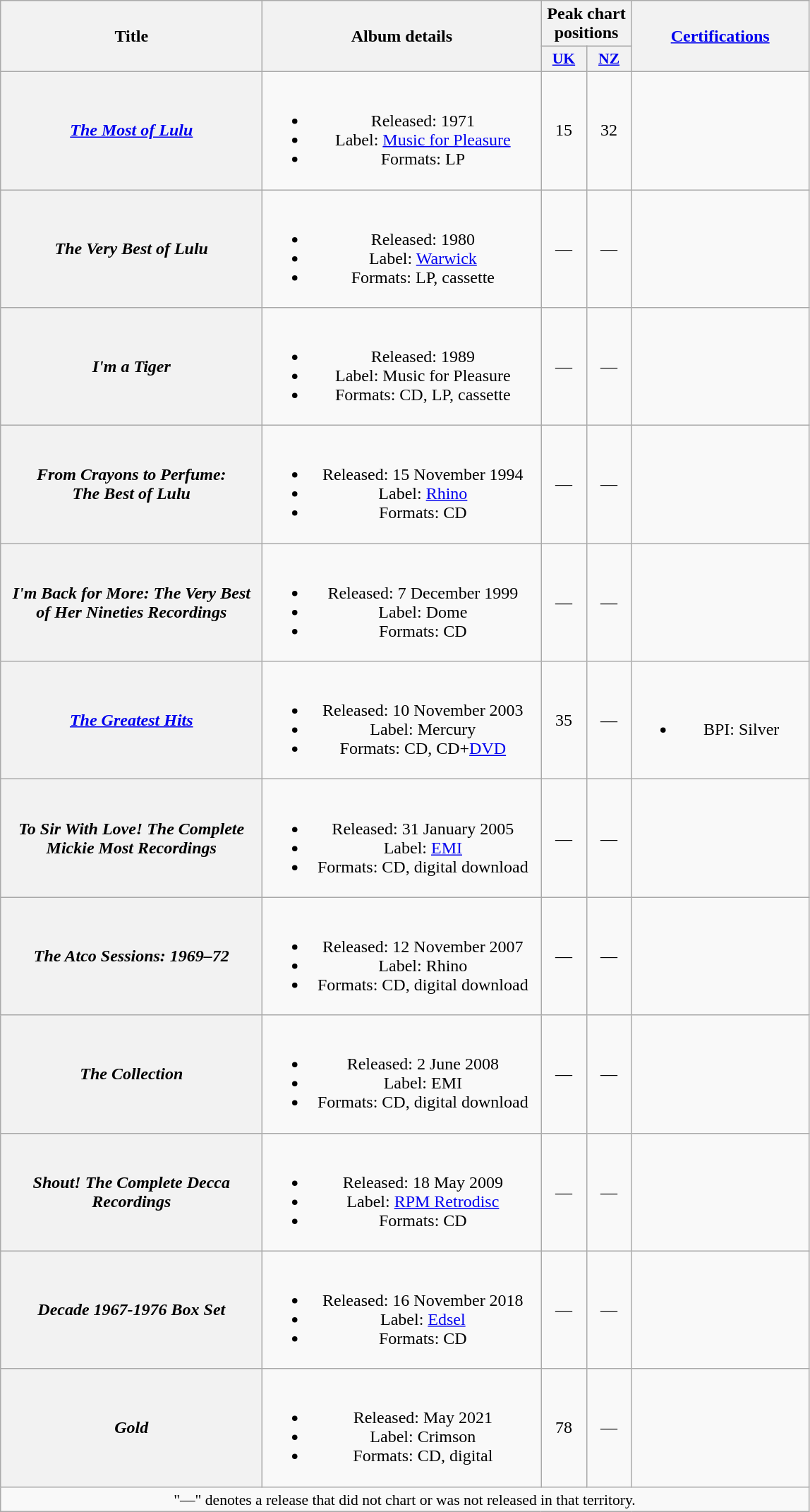<table class="wikitable plainrowheaders" style="text-align:center;">
<tr>
<th scope="col" rowspan="2" style="width:15em;">Title</th>
<th scope="col" rowspan="2" style="width:16em;">Album details</th>
<th scope="col" colspan="2">Peak chart<br>positions</th>
<th scope="col" rowspan="2" style="width:10em;"><a href='#'>Certifications</a></th>
</tr>
<tr>
<th scope="col" style="width:2.5em;font-size:90%;"><a href='#'>UK</a><br></th>
<th scope="col" style="width:2.5em;font-size:90%;"><a href='#'>NZ</a><br></th>
</tr>
<tr>
<th scope="row"><em><a href='#'>The Most of Lulu</a></em></th>
<td><br><ul><li>Released: 1971</li><li>Label: <a href='#'>Music for Pleasure</a></li><li>Formats: LP</li></ul></td>
<td>15</td>
<td>32</td>
<td></td>
</tr>
<tr>
<th scope="row"><em>The Very Best of Lulu</em></th>
<td><br><ul><li>Released: 1980</li><li>Label: <a href='#'>Warwick</a></li><li>Formats: LP, cassette</li></ul></td>
<td>—</td>
<td>—</td>
<td></td>
</tr>
<tr>
<th scope="row"><em>I'm a Tiger</em></th>
<td><br><ul><li>Released: 1989</li><li>Label: Music for Pleasure</li><li>Formats: CD, LP, cassette</li></ul></td>
<td>—</td>
<td>—</td>
<td></td>
</tr>
<tr>
<th scope="row"><em>From Crayons to Perfume:<br>The Best of Lulu</em></th>
<td><br><ul><li>Released: 15 November 1994</li><li>Label: <a href='#'>Rhino</a></li><li>Formats: CD</li></ul></td>
<td>—</td>
<td>—</td>
<td></td>
</tr>
<tr>
<th scope="row"><em>I'm Back for More: The Very Best of Her Nineties Recordings</em></th>
<td><br><ul><li>Released: 7 December 1999</li><li>Label: Dome</li><li>Formats: CD</li></ul></td>
<td>—</td>
<td>—</td>
<td></td>
</tr>
<tr>
<th scope="row"><em><a href='#'>The Greatest Hits</a></em></th>
<td><br><ul><li>Released: 10 November 2003</li><li>Label: Mercury</li><li>Formats: CD, CD+<a href='#'>DVD</a></li></ul></td>
<td>35</td>
<td>—</td>
<td><br><ul><li>BPI: Silver</li></ul></td>
</tr>
<tr>
<th scope="row"><em>To Sir With Love! The Complete Mickie Most Recordings</em></th>
<td><br><ul><li>Released: 31 January 2005</li><li>Label: <a href='#'>EMI</a></li><li>Formats: CD, digital download</li></ul></td>
<td>—</td>
<td>—</td>
<td></td>
</tr>
<tr>
<th scope="row"><em>The Atco Sessions: 1969–72</em></th>
<td><br><ul><li>Released: 12 November 2007</li><li>Label: Rhino</li><li>Formats: CD, digital download</li></ul></td>
<td>—</td>
<td>—</td>
<td></td>
</tr>
<tr>
<th scope="row"><em>The Collection</em></th>
<td><br><ul><li>Released: 2 June 2008</li><li>Label: EMI</li><li>Formats: CD, digital download</li></ul></td>
<td>—</td>
<td>—</td>
<td></td>
</tr>
<tr>
<th scope="row"><em>Shout! The Complete Decca Recordings</em></th>
<td><br><ul><li>Released: 18 May 2009</li><li>Label: <a href='#'>RPM Retrodisc</a></li><li>Formats: CD</li></ul></td>
<td>—</td>
<td>—</td>
<td></td>
</tr>
<tr>
<th scope="row"><em>Decade 1967-1976 Box Set</em></th>
<td><br><ul><li>Released: 16 November 2018</li><li>Label: <a href='#'>Edsel</a></li><li>Formats: CD</li></ul></td>
<td>—</td>
<td>—</td>
<td></td>
</tr>
<tr>
<th scope="row"><em>Gold</em></th>
<td><br><ul><li>Released: May 2021</li><li>Label: Crimson</li><li>Formats: CD, digital</li></ul></td>
<td>78</td>
<td>—</td>
<td></td>
</tr>
<tr>
<td colspan="16" style="font-size:90%">"—" denotes a release that did not chart or was not released in that territory.</td>
</tr>
</table>
